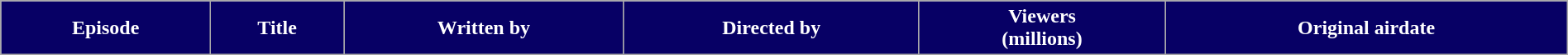<table class="wikitable plainrowheaders" style="width:100%;">
<tr style="color:#fff;">
<th style="background:#070065;">Episode</th>
<th style="background:#070065;">Title</th>
<th style="background:#070065;">Written by</th>
<th style="background:#070065;">Directed by</th>
<th style="background:#070065;">Viewers<br>(millions)</th>
<th style="background:#070065;">Original airdate<br>




















</th>
</tr>
</table>
